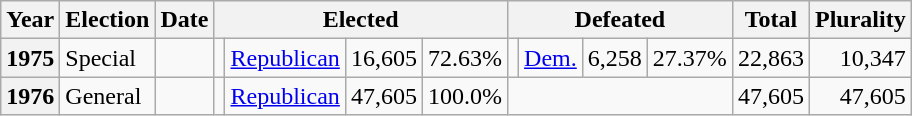<table class=wikitable>
<tr>
<th>Year</th>
<th>Election</th>
<th>Date</th>
<th ! colspan="4">Elected</th>
<th ! colspan="4">Defeated</th>
<th>Total</th>
<th>Plurality</th>
</tr>
<tr>
<th valign="top">1975</th>
<td valign="top">Special</td>
<td valign="top"></td>
<td valign="top"></td>
<td valign="top" ><a href='#'>Republican</a></td>
<td valign="top" align="right">16,605</td>
<td valign="top" align="right">72.63%</td>
<td valign="top"></td>
<td><a href='#'>Dem.</a></td>
<td valign="top" align="right">6,258</td>
<td valign="top" align="right">27.37%</td>
<td valign="top" align="right">22,863</td>
<td valign="top" align="right">10,347</td>
</tr>
<tr>
<th valign="top">1976</th>
<td valign="top">General</td>
<td valign="top"></td>
<td valign="top"></td>
<td valign="top" ><a href='#'>Republican</a></td>
<td valign="top" align="right">47,605</td>
<td valign="top" align="right">100.0%</td>
<td valign="top" colspan="4"></td>
<td valign="top" align="right">47,605</td>
<td valign="top" align="right">47,605</td>
</tr>
</table>
